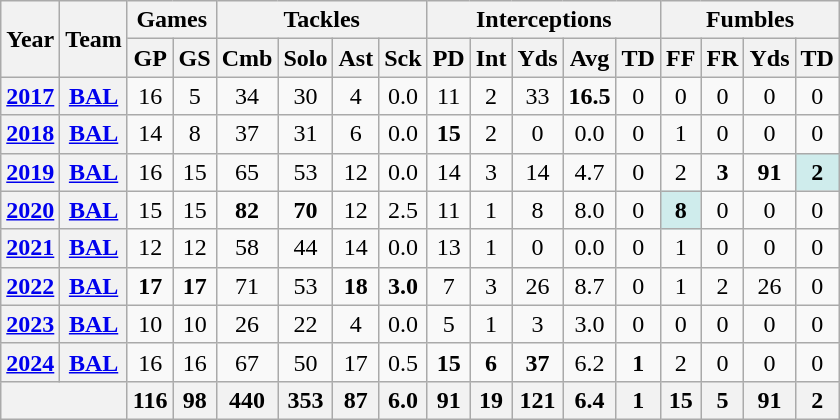<table class="wikitable" style="text-align:center;">
<tr>
<th rowspan="2">Year</th>
<th rowspan="2">Team</th>
<th colspan="2">Games</th>
<th colspan="4">Tackles</th>
<th colspan="5">Interceptions</th>
<th colspan="4">Fumbles</th>
</tr>
<tr>
<th>GP</th>
<th>GS</th>
<th>Cmb</th>
<th>Solo</th>
<th>Ast</th>
<th>Sck</th>
<th>PD</th>
<th>Int</th>
<th>Yds</th>
<th>Avg</th>
<th>TD</th>
<th>FF</th>
<th>FR</th>
<th>Yds</th>
<th>TD</th>
</tr>
<tr>
<th><a href='#'>2017</a></th>
<th><a href='#'>BAL</a></th>
<td>16</td>
<td>5</td>
<td>34</td>
<td>30</td>
<td>4</td>
<td>0.0</td>
<td>11</td>
<td>2</td>
<td>33</td>
<td><strong>16.5</strong></td>
<td>0</td>
<td>0</td>
<td>0</td>
<td>0</td>
<td>0</td>
</tr>
<tr>
<th><a href='#'>2018</a></th>
<th><a href='#'>BAL</a></th>
<td>14</td>
<td>8</td>
<td>37</td>
<td>31</td>
<td>6</td>
<td>0.0</td>
<td><strong>15</strong></td>
<td>2</td>
<td>0</td>
<td>0.0</td>
<td>0</td>
<td>1</td>
<td>0</td>
<td>0</td>
<td>0</td>
</tr>
<tr>
<th><a href='#'>2019</a></th>
<th><a href='#'>BAL</a></th>
<td>16</td>
<td>15</td>
<td>65</td>
<td>53</td>
<td>12</td>
<td>0.0</td>
<td>14</td>
<td>3</td>
<td>14</td>
<td>4.7</td>
<td>0</td>
<td>2</td>
<td><strong>3</strong></td>
<td><strong>91</strong></td>
<td style="background:#cfecec;"><strong>2</strong></td>
</tr>
<tr>
<th><a href='#'>2020</a></th>
<th><a href='#'>BAL</a></th>
<td>15</td>
<td>15</td>
<td><strong>82</strong></td>
<td><strong>70</strong></td>
<td>12</td>
<td>2.5</td>
<td>11</td>
<td>1</td>
<td>8</td>
<td>8.0</td>
<td>0</td>
<td style="background:#cfecec;"><strong>8</strong></td>
<td>0</td>
<td>0</td>
<td>0</td>
</tr>
<tr>
<th><a href='#'>2021</a></th>
<th><a href='#'>BAL</a></th>
<td>12</td>
<td>12</td>
<td>58</td>
<td>44</td>
<td>14</td>
<td>0.0</td>
<td>13</td>
<td>1</td>
<td>0</td>
<td>0.0</td>
<td>0</td>
<td 0>1</td>
<td>0</td>
<td>0</td>
<td>0</td>
</tr>
<tr>
<th><a href='#'>2022</a></th>
<th><a href='#'>BAL</a></th>
<td><strong>17</strong></td>
<td><strong>17</strong></td>
<td>71</td>
<td>53</td>
<td><strong>18</strong></td>
<td><strong>3.0</strong></td>
<td>7</td>
<td>3</td>
<td>26</td>
<td>8.7</td>
<td>0</td>
<td 1>1</td>
<td>2</td>
<td>26</td>
<td>0</td>
</tr>
<tr>
<th><a href='#'>2023</a></th>
<th><a href='#'>BAL</a></th>
<td>10</td>
<td>10</td>
<td>26</td>
<td>22</td>
<td>4</td>
<td>0.0</td>
<td>5</td>
<td>1</td>
<td>3</td>
<td>3.0</td>
<td>0</td>
<td 0>0</td>
<td>0</td>
<td>0</td>
<td>0</td>
</tr>
<tr>
<th><a href='#'>2024</a></th>
<th><a href='#'>BAL</a></th>
<td>16</td>
<td>16</td>
<td>67</td>
<td>50</td>
<td>17</td>
<td>0.5</td>
<td><strong>15</strong></td>
<td><strong>6</strong></td>
<td><strong>37</strong></td>
<td>6.2</td>
<td><strong>1</strong></td>
<td>2</td>
<td>0</td>
<td>0</td>
<td>0</td>
</tr>
<tr>
<th colspan="2"></th>
<th>116</th>
<th>98</th>
<th>440</th>
<th>353</th>
<th>87</th>
<th>6.0</th>
<th>91</th>
<th>19</th>
<th>121</th>
<th>6.4</th>
<th>1</th>
<th>15</th>
<th>5</th>
<th>91</th>
<th>2</th>
</tr>
</table>
